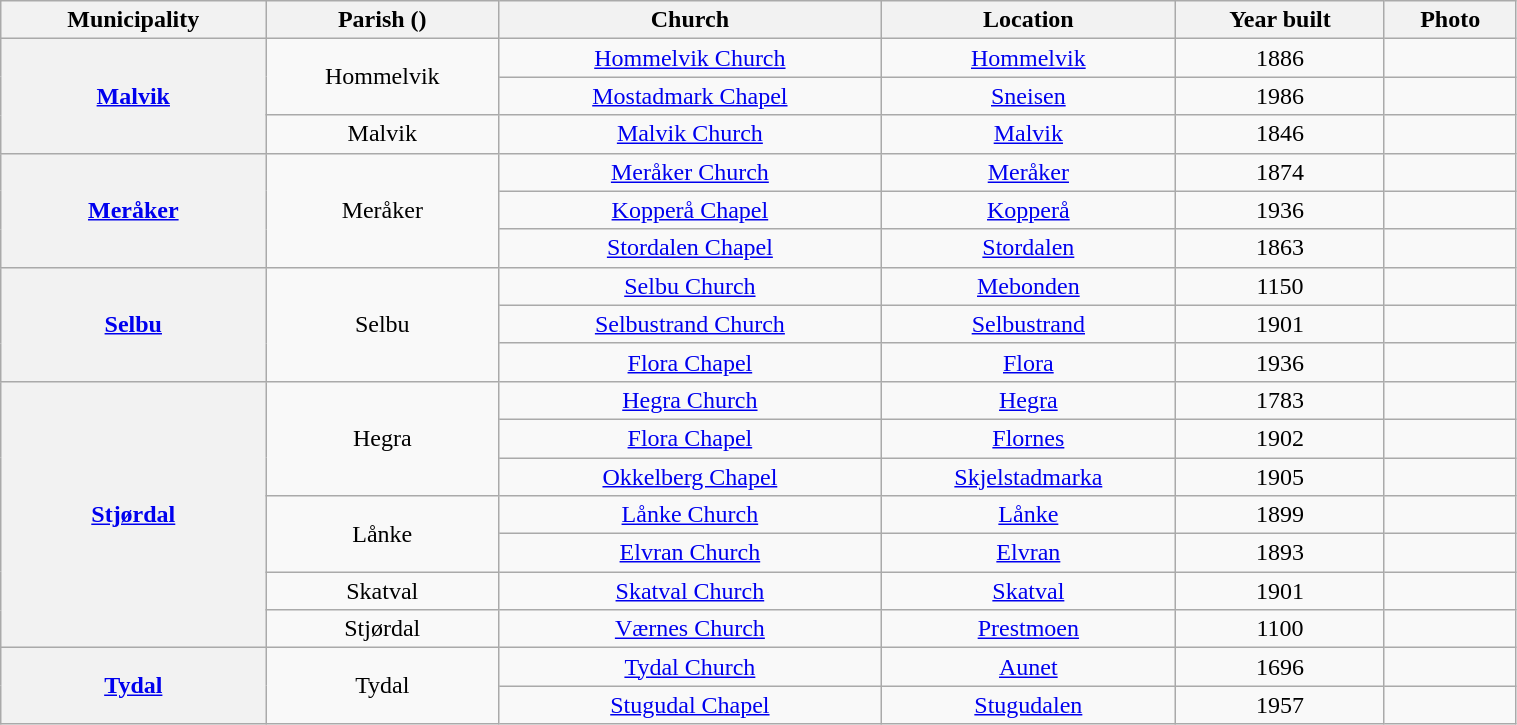<table class="wikitable" style="text-align: center; width: 80%;">
<tr>
<th>Municipality</th>
<th>Parish ()</th>
<th>Church</th>
<th>Location</th>
<th>Year built</th>
<th>Photo</th>
</tr>
<tr>
<th rowspan="3"><a href='#'>Malvik</a></th>
<td rowspan="2">Hommelvik</td>
<td><a href='#'>Hommelvik Church</a></td>
<td><a href='#'>Hommelvik</a></td>
<td>1886</td>
<td></td>
</tr>
<tr>
<td><a href='#'>Mostadmark Chapel</a></td>
<td><a href='#'>Sneisen</a></td>
<td>1986</td>
<td></td>
</tr>
<tr>
<td>Malvik</td>
<td><a href='#'>Malvik Church</a></td>
<td><a href='#'>Malvik</a></td>
<td>1846</td>
<td></td>
</tr>
<tr>
<th rowspan="3"><a href='#'>Meråker</a></th>
<td rowspan="3">Meråker</td>
<td><a href='#'>Meråker Church</a></td>
<td><a href='#'>Meråker</a></td>
<td>1874</td>
<td></td>
</tr>
<tr>
<td><a href='#'>Kopperå Chapel</a></td>
<td><a href='#'>Kopperå</a></td>
<td>1936</td>
<td></td>
</tr>
<tr>
<td><a href='#'>Stordalen Chapel</a></td>
<td><a href='#'>Stordalen</a></td>
<td>1863</td>
<td></td>
</tr>
<tr>
<th rowspan="3"><a href='#'>Selbu</a></th>
<td rowspan="3">Selbu</td>
<td><a href='#'>Selbu Church</a></td>
<td><a href='#'>Mebonden</a></td>
<td>1150</td>
<td></td>
</tr>
<tr>
<td><a href='#'>Selbustrand Church</a></td>
<td><a href='#'>Selbustrand</a></td>
<td>1901</td>
<td></td>
</tr>
<tr>
<td><a href='#'>Flora Chapel</a></td>
<td><a href='#'>Flora</a></td>
<td>1936</td>
<td></td>
</tr>
<tr>
<th rowspan="7"><a href='#'>Stjørdal</a></th>
<td rowspan="3">Hegra</td>
<td><a href='#'>Hegra Church</a></td>
<td><a href='#'>Hegra</a></td>
<td>1783</td>
<td></td>
</tr>
<tr>
<td><a href='#'>Flora Chapel</a></td>
<td><a href='#'>Flornes</a></td>
<td>1902</td>
<td></td>
</tr>
<tr>
<td><a href='#'>Okkelberg Chapel</a></td>
<td><a href='#'>Skjelstadmarka</a></td>
<td>1905</td>
<td></td>
</tr>
<tr>
<td rowspan="2">Lånke</td>
<td><a href='#'>Lånke Church</a></td>
<td><a href='#'>Lånke</a></td>
<td>1899</td>
<td></td>
</tr>
<tr>
<td><a href='#'>Elvran Church</a></td>
<td><a href='#'>Elvran</a></td>
<td>1893</td>
<td></td>
</tr>
<tr>
<td>Skatval</td>
<td><a href='#'>Skatval Church</a></td>
<td><a href='#'>Skatval</a></td>
<td>1901</td>
<td></td>
</tr>
<tr>
<td>Stjørdal</td>
<td><a href='#'>Værnes Church</a></td>
<td><a href='#'>Prestmoen</a></td>
<td>1100</td>
<td></td>
</tr>
<tr>
<th rowspan="2"><a href='#'>Tydal</a></th>
<td rowspan="2">Tydal</td>
<td><a href='#'>Tydal Church</a></td>
<td><a href='#'>Aunet</a></td>
<td>1696</td>
<td></td>
</tr>
<tr>
<td><a href='#'>Stugudal Chapel</a></td>
<td><a href='#'>Stugudalen</a></td>
<td>1957</td>
<td></td>
</tr>
</table>
